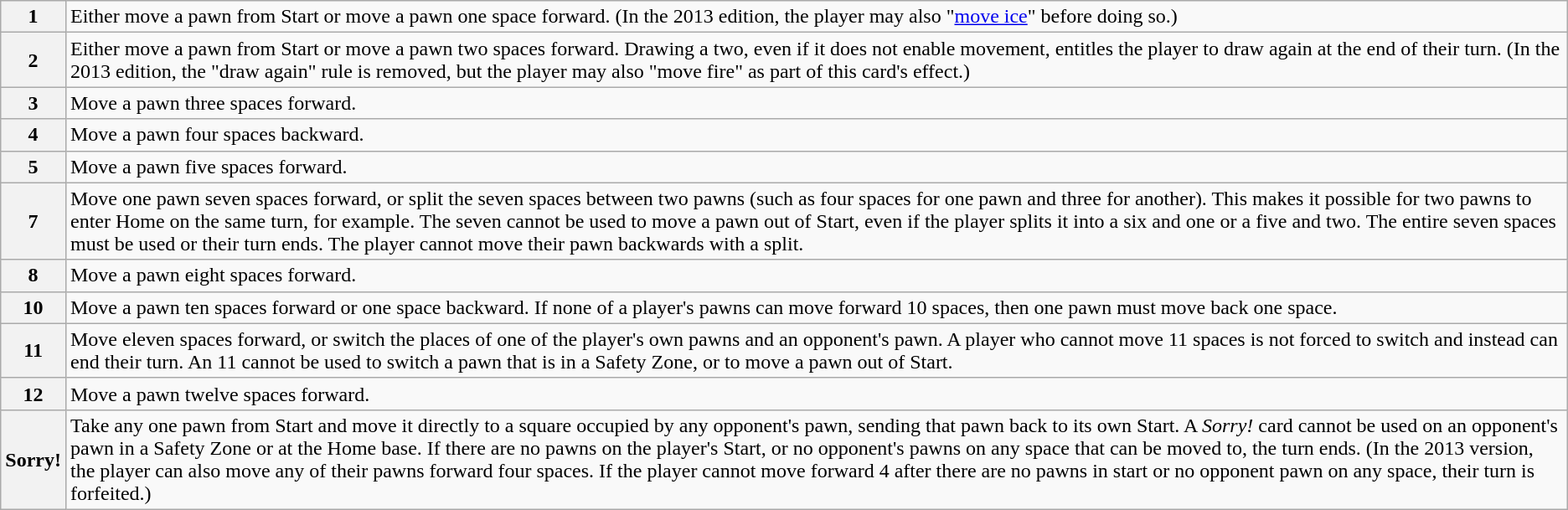<table class="wikitable">
<tr>
<th>1</th>
<td>Either move a pawn from Start or move a pawn one space forward. (In the 2013 edition, the player may also "<a href='#'>move ice</a>" before doing so.)</td>
</tr>
<tr>
<th>2</th>
<td>Either move a pawn from Start or move a pawn two spaces forward. Drawing a two, even if it does not enable movement, entitles the player to draw again at the end of their turn. (In the 2013 edition, the "draw again" rule is removed, but the player may also "move fire" as part of this card's effect.)</td>
</tr>
<tr>
<th>3</th>
<td>Move a pawn three spaces forward.</td>
</tr>
<tr>
<th>4</th>
<td>Move a pawn four spaces backward.</td>
</tr>
<tr>
<th>5</th>
<td>Move a pawn five spaces forward.</td>
</tr>
<tr>
<th>7</th>
<td>Move one pawn seven spaces forward, or split the seven spaces between two pawns (such as four spaces for one pawn and three for another). This makes it possible for two pawns to enter Home on the same turn, for example. The seven cannot be used to move a pawn out of Start, even if the player splits it into a six and one or a five and two. The entire seven spaces must be used or their turn ends. The player cannot move their pawn backwards with a split.</td>
</tr>
<tr>
<th>8</th>
<td>Move a pawn eight spaces forward.</td>
</tr>
<tr>
<th>10</th>
<td>Move a pawn ten spaces forward or one space backward. If none of a player's pawns can move forward 10 spaces, then one pawn must move back one space.</td>
</tr>
<tr>
<th>11</th>
<td>Move eleven spaces forward, or switch the places of one of the player's own pawns and an opponent's pawn. A player who cannot move 11 spaces is not forced to switch and instead can end their turn. An 11 cannot be used to switch a pawn that is in a Safety Zone, or to move a pawn out of Start.</td>
</tr>
<tr>
<th>12</th>
<td>Move a pawn twelve spaces forward.</td>
</tr>
<tr>
<th style="white-space:nowrap;">Sorry!</th>
<td>Take any one pawn from Start and move it directly to a square occupied by any opponent's pawn, sending that pawn back to its own Start. A <em>Sorry!</em> card cannot be used on an opponent's pawn in a Safety Zone or at the Home base. If there are no pawns on the player's Start, or no opponent's pawns on any space that can be moved to, the turn ends. (In the 2013 version, the player can also move any of their pawns forward four spaces. If the player cannot move forward 4 after there are no pawns in start or no opponent pawn on any space, their turn is forfeited.)</td>
</tr>
</table>
